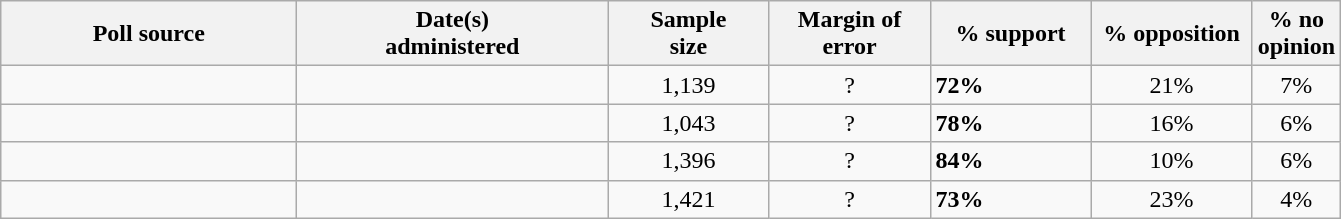<table class="wikitable">
<tr style="text-align:right;">
<th style="width:190px;">Poll source</th>
<th style="width:200px;">Date(s)<br>administered</th>
<th style="width:100px;">Sample<br>size</th>
<th style="width:100px;">Margin of<br>error</th>
<th style="width:100px;">% support</th>
<th style="width:100px;">% opposition</th>
<th style="width:40px;">% no opinion</th>
</tr>
<tr>
<td></td>
<td align=center></td>
<td align=center>1,139</td>
<td align=center>?</td>
<td><strong>72%</strong></td>
<td align=center>21%</td>
<td align=center>7%</td>
</tr>
<tr>
<td></td>
<td align=center></td>
<td align=center>1,043</td>
<td align=center>?</td>
<td><strong>78%</strong></td>
<td align=center>16%</td>
<td align=center>6%</td>
</tr>
<tr>
<td></td>
<td align=center></td>
<td align=center>1,396</td>
<td align=center>?</td>
<td><strong>84%</strong></td>
<td align=center>10%</td>
<td align=center>6%</td>
</tr>
<tr>
<td></td>
<td align=center></td>
<td align=center>1,421</td>
<td align=center>?</td>
<td><strong>73%</strong></td>
<td align=center>23%</td>
<td align=center>4%</td>
</tr>
</table>
